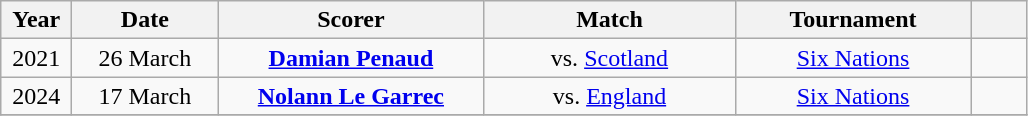<table class=wikitable style=text-align:center>
<tr>
<th width=40>Year</th>
<th width=90>Date</th>
<th width=170>Scorer</th>
<th width=160>Match</th>
<th width=150>Tournament</th>
<th width=30></th>
</tr>
<tr>
<td>2021</td>
<td>26 March</td>
<td><strong><a href='#'>Damian Penaud</a></strong></td>
<td>vs. <a href='#'>Scotland</a></td>
<td><a href='#'>Six Nations</a></td>
<td></td>
</tr>
<tr>
<td>2024</td>
<td>17 March</td>
<td><strong><a href='#'>Nolann Le Garrec</a></strong></td>
<td>vs. <a href='#'>England</a></td>
<td><a href='#'>Six Nations</a></td>
<td></td>
</tr>
<tr>
</tr>
</table>
